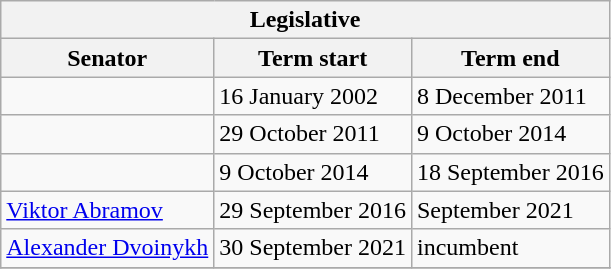<table class="wikitable sortable">
<tr>
<th colspan=3>Legislative</th>
</tr>
<tr>
<th>Senator</th>
<th>Term start</th>
<th>Term end</th>
</tr>
<tr>
<td></td>
<td>16 January 2002</td>
<td>8 December 2011</td>
</tr>
<tr>
<td></td>
<td>29 October 2011</td>
<td>9 October 2014</td>
</tr>
<tr>
<td></td>
<td>9 October 2014</td>
<td>18 September 2016</td>
</tr>
<tr>
<td><a href='#'>Viktor Abramov</a></td>
<td>29 September 2016</td>
<td>September 2021</td>
</tr>
<tr>
<td><a href='#'>Alexander Dvoinykh</a></td>
<td>30 September 2021</td>
<td>incumbent</td>
</tr>
<tr>
</tr>
</table>
